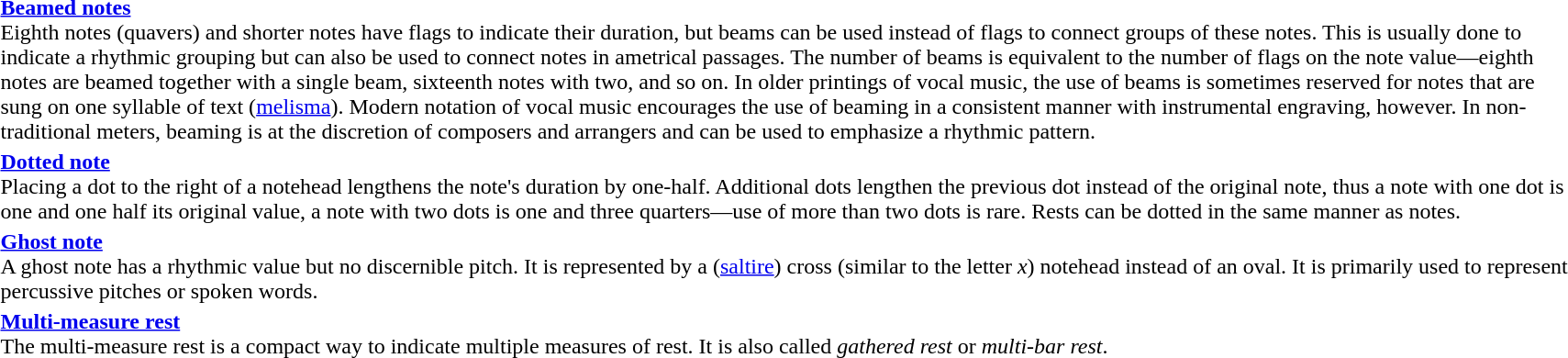<table class="skin-invert-image">
<tr>
<td style="width:110px;"></td>
<td><strong><a href='#'>Beamed notes</a></strong><br>Eighth notes (quavers) and shorter notes have flags to indicate their duration, but beams can be used instead of flags to connect groups of these notes. This is usually done to indicate a rhythmic grouping but can also be used to connect notes in ametrical passages. The number of beams is equivalent to the number of flags on the note value—eighth notes are beamed together with a single beam, sixteenth notes with two, and so on. In older printings of vocal music, the use of beams is sometimes reserved for notes that are sung on one syllable of text (<a href='#'>melisma</a>). Modern notation of vocal music encourages the use of beaming in a consistent manner with instrumental engraving, however. In non-traditional meters, beaming is at the discretion of composers and arrangers and can be used to emphasize a rhythmic pattern.</td>
</tr>
<tr>
<td></td>
<td><strong><a href='#'>Dotted note</a></strong><br>Placing a dot to the right of a notehead lengthens the note's duration by one-half. Additional dots lengthen the previous dot instead of the original note, thus a note with one dot is one and one half its original value, a note with two dots is one and three quarters—use of more than two dots is rare. Rests can be dotted in the same manner as notes.</td>
</tr>
<tr>
<td></td>
<td><strong><a href='#'>Ghost note</a></strong><br>A ghost note has a rhythmic value but no discernible pitch. It is represented by a (<a href='#'>saltire</a>) cross (similar to the letter <em>x</em>) notehead instead of an oval. It is primarily used to represent percussive pitches or spoken words.</td>
</tr>
<tr>
<td></td>
<td><strong><a href='#'>Multi-measure rest</a></strong><br>The multi-measure rest is a compact way to indicate multiple measures of rest. It is also called <em>gathered rest</em> or <em>multi-bar rest</em>.</td>
</tr>
</table>
